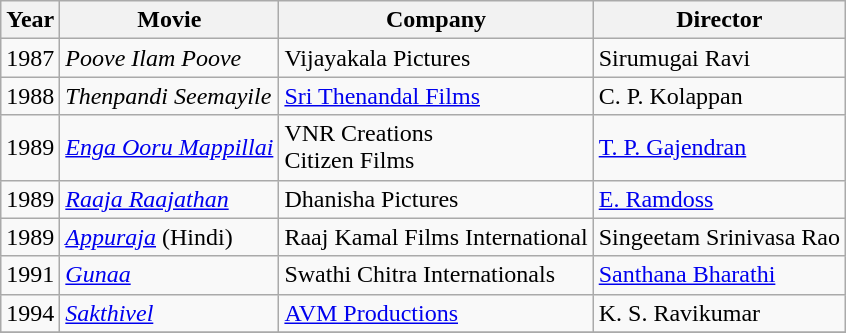<table class="wikitable">
<tr>
<th>Year</th>
<th>Movie</th>
<th>Company</th>
<th>Director</th>
</tr>
<tr>
<td>1987</td>
<td><em>Poove Ilam Poove</em></td>
<td>Vijayakala Pictures</td>
<td>Sirumugai Ravi</td>
</tr>
<tr>
<td>1988</td>
<td><em>Thenpandi Seemayile</em></td>
<td><a href='#'>Sri Thenandal Films</a></td>
<td>C. P. Kolappan</td>
</tr>
<tr>
<td>1989</td>
<td><em> <a href='#'>Enga Ooru Mappillai</a></em></td>
<td>VNR Creations<br>Citizen Films</td>
<td><a href='#'>T. P. Gajendran</a></td>
</tr>
<tr>
<td>1989</td>
<td><em><a href='#'>Raaja Raajathan</a></em></td>
<td>Dhanisha Pictures</td>
<td><a href='#'>E. Ramdoss</a></td>
</tr>
<tr>
<td>1989</td>
<td><em><a href='#'>Appuraja</a></em> (Hindi)</td>
<td>Raaj Kamal Films International</td>
<td>Singeetam Srinivasa Rao</td>
</tr>
<tr>
<td>1991</td>
<td><em><a href='#'>Gunaa</a></em></td>
<td>Swathi Chitra Internationals</td>
<td><a href='#'>Santhana Bharathi</a></td>
</tr>
<tr>
<td>1994</td>
<td><em><a href='#'>Sakthivel</a></em></td>
<td><a href='#'>AVM Productions</a></td>
<td>K. S. Ravikumar</td>
</tr>
<tr>
</tr>
</table>
